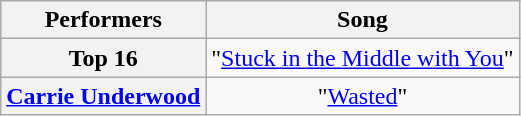<table class="wikitable unsortable" style="text-align:center;">
<tr>
<th scope="col">Performers</th>
<th scope="col">Song</th>
</tr>
<tr>
<th scope="row">Top 16</th>
<td>"<a href='#'>Stuck in the Middle with You</a>"</td>
</tr>
<tr>
<th scope="row"><a href='#'>Carrie Underwood</a></th>
<td>"<a href='#'>Wasted</a>"</td>
</tr>
</table>
